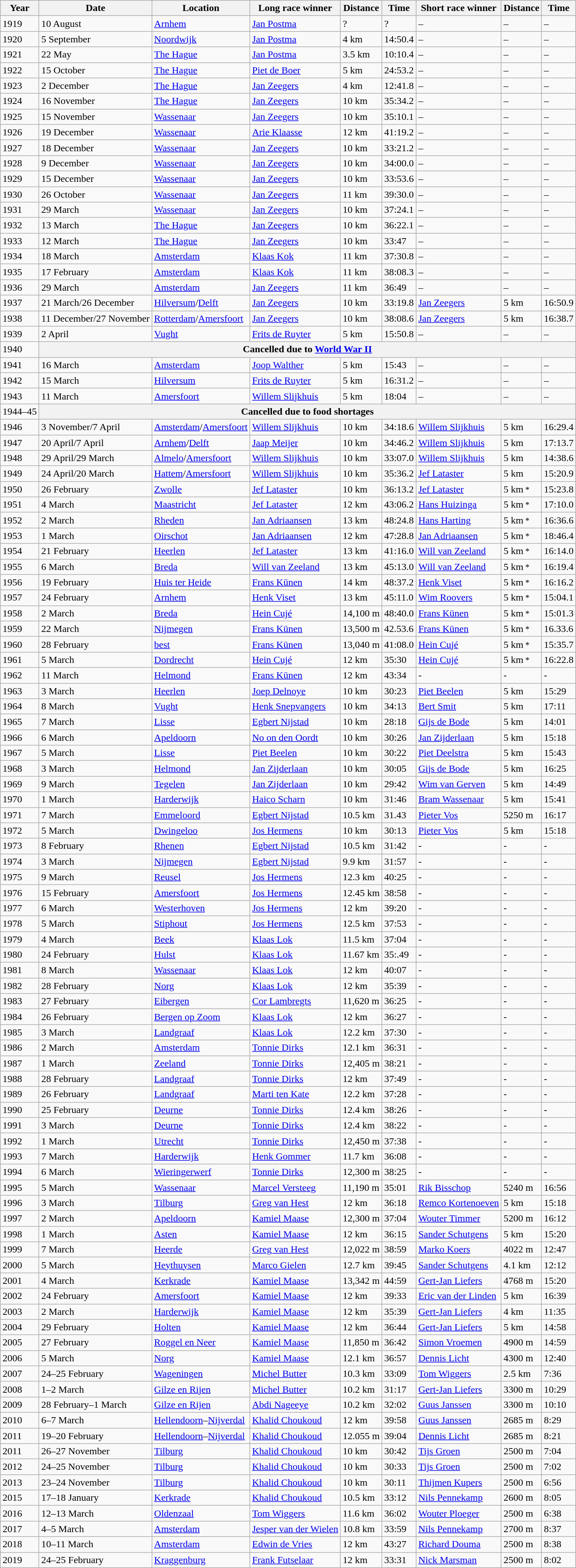<table class="wikitable">
<tr>
<th>Year</th>
<th>Date</th>
<th>Location</th>
<th>Long race winner</th>
<th>Distance</th>
<th>Time</th>
<th>Short race winner</th>
<th>Distance</th>
<th>Time</th>
</tr>
<tr>
<td>1919</td>
<td>10 August</td>
<td><a href='#'>Arnhem</a></td>
<td><a href='#'>Jan Postma</a></td>
<td>?</td>
<td>?</td>
<td>–</td>
<td>–</td>
<td>–</td>
</tr>
<tr>
<td>1920</td>
<td>5 September</td>
<td><a href='#'>Noordwijk</a></td>
<td><a href='#'>Jan Postma</a></td>
<td>4 km</td>
<td>14:50.4</td>
<td>–</td>
<td>–</td>
<td>–</td>
</tr>
<tr>
<td>1921</td>
<td>22 May</td>
<td><a href='#'>The Hague</a></td>
<td><a href='#'>Jan Postma</a></td>
<td>3.5 km</td>
<td>10:10.4</td>
<td>–</td>
<td>–</td>
<td>–</td>
</tr>
<tr>
<td>1922</td>
<td>15 October</td>
<td><a href='#'>The Hague</a></td>
<td><a href='#'>Piet de Boer</a></td>
<td>5 km</td>
<td>24:53.2</td>
<td>–</td>
<td>–</td>
<td>–</td>
</tr>
<tr>
<td>1923</td>
<td>2 December</td>
<td><a href='#'>The Hague</a></td>
<td><a href='#'>Jan Zeegers</a></td>
<td>4 km</td>
<td>12:41.8</td>
<td>–</td>
<td>–</td>
<td>–</td>
</tr>
<tr>
<td>1924</td>
<td>16 November</td>
<td><a href='#'>The Hague</a></td>
<td><a href='#'>Jan Zeegers</a></td>
<td>10 km</td>
<td>35:34.2</td>
<td>–</td>
<td>–</td>
<td>–</td>
</tr>
<tr>
<td>1925</td>
<td>15 November</td>
<td><a href='#'>Wassenaar</a></td>
<td><a href='#'>Jan Zeegers</a></td>
<td>10 km</td>
<td>35:10.1</td>
<td>–</td>
<td>–</td>
<td>–</td>
</tr>
<tr>
<td>1926</td>
<td>19 December</td>
<td><a href='#'>Wassenaar</a></td>
<td><a href='#'>Arie Klaasse</a></td>
<td>12 km</td>
<td>41:19.2</td>
<td>–</td>
<td>–</td>
<td>–</td>
</tr>
<tr>
<td>1927</td>
<td>18 December</td>
<td><a href='#'>Wassenaar</a></td>
<td><a href='#'>Jan Zeegers</a></td>
<td>10 km</td>
<td>33:21.2</td>
<td>–</td>
<td>–</td>
<td>–</td>
</tr>
<tr>
<td>1928</td>
<td>9 December</td>
<td><a href='#'>Wassenaar</a></td>
<td><a href='#'>Jan Zeegers</a></td>
<td>10 km</td>
<td>34:00.0</td>
<td>–</td>
<td>–</td>
<td>–</td>
</tr>
<tr>
<td>1929</td>
<td>15 December</td>
<td><a href='#'>Wassenaar</a></td>
<td><a href='#'>Jan Zeegers</a></td>
<td>10 km</td>
<td>33:53.6</td>
<td>–</td>
<td>–</td>
<td>–</td>
</tr>
<tr>
<td>1930</td>
<td>26 October</td>
<td><a href='#'>Wassenaar</a></td>
<td><a href='#'>Jan Zeegers</a></td>
<td>11 km</td>
<td>39:30.0</td>
<td>–</td>
<td>–</td>
<td>–</td>
</tr>
<tr>
<td>1931</td>
<td>29 March</td>
<td><a href='#'>Wassenaar</a></td>
<td><a href='#'>Jan Zeegers</a></td>
<td>10 km</td>
<td>37:24.1</td>
<td>–</td>
<td>–</td>
<td>–</td>
</tr>
<tr>
<td>1932</td>
<td>13 March</td>
<td><a href='#'>The Hague</a></td>
<td><a href='#'>Jan Zeegers</a></td>
<td>10 km</td>
<td>36:22.1</td>
<td>–</td>
<td>–</td>
<td>–</td>
</tr>
<tr>
<td>1933</td>
<td>12 March</td>
<td><a href='#'>The Hague</a></td>
<td><a href='#'>Jan Zeegers</a></td>
<td>10 km</td>
<td>33:47</td>
<td>–</td>
<td>–</td>
<td>–</td>
</tr>
<tr>
<td>1934</td>
<td>18 March</td>
<td><a href='#'>Amsterdam</a></td>
<td><a href='#'>Klaas Kok</a></td>
<td>11 km</td>
<td>37:30.8</td>
<td>–</td>
<td>–</td>
<td>–</td>
</tr>
<tr>
<td>1935</td>
<td>17 February</td>
<td><a href='#'>Amsterdam</a></td>
<td><a href='#'>Klaas Kok</a></td>
<td>11 km</td>
<td>38:08.3</td>
<td>–</td>
<td>–</td>
<td>–</td>
</tr>
<tr>
<td>1936</td>
<td>29 March</td>
<td><a href='#'>Amsterdam</a></td>
<td><a href='#'>Jan Zeegers</a></td>
<td>11 km</td>
<td>36:49</td>
<td>–</td>
<td>–</td>
<td>–</td>
</tr>
<tr>
<td>1937</td>
<td>21 March/26 December</td>
<td><a href='#'>Hilversum</a>/<a href='#'>Delft</a></td>
<td><a href='#'>Jan Zeegers</a></td>
<td>10 km</td>
<td>33:19.8</td>
<td><a href='#'>Jan Zeegers</a></td>
<td>5 km</td>
<td>16:50.9</td>
</tr>
<tr>
<td>1938</td>
<td>11 December/27 November</td>
<td><a href='#'>Rotterdam</a>/<a href='#'>Amersfoort</a></td>
<td><a href='#'>Jan Zeegers</a></td>
<td>10 km</td>
<td>38:08.6</td>
<td><a href='#'>Jan Zeegers</a></td>
<td>5 km</td>
<td>16:38.7</td>
</tr>
<tr>
<td>1939</td>
<td>2 April</td>
<td><a href='#'>Vught</a></td>
<td><a href='#'>Frits de Ruyter</a></td>
<td>5 km</td>
<td>15:50.8</td>
<td>–</td>
<td>–</td>
<td>–</td>
</tr>
<tr>
<td>1940</td>
<th colspan=8>Cancelled due to <a href='#'>World War II</a></th>
</tr>
<tr>
<td>1941</td>
<td>16 March</td>
<td><a href='#'>Amsterdam</a></td>
<td><a href='#'>Joop Walther</a></td>
<td>5 km</td>
<td>15:43</td>
<td>–</td>
<td>–</td>
<td>–</td>
</tr>
<tr>
<td>1942</td>
<td>15 March</td>
<td><a href='#'>Hilversum</a></td>
<td><a href='#'>Frits de Ruyter</a></td>
<td>5 km</td>
<td>16:31.2</td>
<td>–</td>
<td>–</td>
<td>–</td>
</tr>
<tr>
<td>1943</td>
<td>11 March</td>
<td><a href='#'>Amersfoort</a></td>
<td><a href='#'>Willem Slijkhuis</a></td>
<td>5 km</td>
<td>18:04</td>
<td>–</td>
<td>–</td>
<td>–</td>
</tr>
<tr>
<td>1944–45</td>
<th colspan=8>Cancelled due to food shortages</th>
</tr>
<tr>
<td>1946</td>
<td>3 November/7 April</td>
<td><a href='#'>Amsterdam</a>/<a href='#'>Amersfoort</a></td>
<td><a href='#'>Willem Slijkhuis</a></td>
<td>10 km</td>
<td>34:18.6</td>
<td><a href='#'>Willem Slijkhuis</a></td>
<td>5 km</td>
<td>16:29.4</td>
</tr>
<tr>
<td>1947</td>
<td>20 April/7 April</td>
<td><a href='#'>Arnhem</a>/<a href='#'>Delft</a></td>
<td><a href='#'>Jaap Meijer</a></td>
<td>10 km</td>
<td>34:46.2</td>
<td><a href='#'>Willem Slijkhuis</a></td>
<td>5 km</td>
<td>17:13.7</td>
</tr>
<tr>
<td>1948</td>
<td>29 April/29 March</td>
<td><a href='#'>Almelo</a>/<a href='#'>Amersfoort</a></td>
<td><a href='#'>Willem Slijkhuis</a></td>
<td>10 km</td>
<td>33:07.0</td>
<td><a href='#'>Willem Slijkhuis</a></td>
<td>5 km</td>
<td>14:38.6</td>
</tr>
<tr>
<td>1949</td>
<td>24 April/20 March</td>
<td><a href='#'>Hattem</a>/<a href='#'>Amersfoort</a></td>
<td><a href='#'>Willem Slijkhuis</a></td>
<td>10 km</td>
<td>35:36.2</td>
<td><a href='#'>Jef Lataster</a></td>
<td>5 km</td>
<td>15:20.9</td>
</tr>
<tr>
<td>1950</td>
<td>26 February</td>
<td><a href='#'>Zwolle</a></td>
<td><a href='#'>Jef Lataster</a></td>
<td>10 km</td>
<td>36:13.2</td>
<td><a href='#'>Jef Lataster</a></td>
<td>5 km<small> *</small></td>
<td>15:23.8</td>
</tr>
<tr>
<td>1951</td>
<td>4 March</td>
<td><a href='#'>Maastricht</a></td>
<td><a href='#'>Jef Lataster</a></td>
<td>12 km</td>
<td>43:06.2</td>
<td><a href='#'>Hans Huizinga</a></td>
<td>5 km<small> *</small></td>
<td>17:10.0</td>
</tr>
<tr>
<td>1952</td>
<td>2 March</td>
<td><a href='#'>Rheden</a></td>
<td><a href='#'>Jan Adriaansen</a></td>
<td>13 km</td>
<td>48:24.8</td>
<td><a href='#'>Hans Harting</a></td>
<td>5 km<small> *</small></td>
<td>16:36.6</td>
</tr>
<tr>
<td>1953</td>
<td>1 March</td>
<td><a href='#'>Oirschot</a></td>
<td><a href='#'>Jan Adriaansen</a></td>
<td>12 km</td>
<td>47:28.8</td>
<td><a href='#'>Jan Adriaansen</a></td>
<td>5 km<small> *</small></td>
<td>18:46.4</td>
</tr>
<tr>
<td>1954</td>
<td>21 February</td>
<td><a href='#'>Heerlen</a></td>
<td><a href='#'>Jef Lataster</a></td>
<td>13 km</td>
<td>41:16.0</td>
<td><a href='#'>Will van Zeeland</a></td>
<td>5 km<small> *</small></td>
<td>16:14.0</td>
</tr>
<tr>
<td>1955</td>
<td>6 March</td>
<td><a href='#'>Breda</a></td>
<td><a href='#'>Will van Zeeland</a></td>
<td>13 km</td>
<td>45:13.0</td>
<td><a href='#'>Will van Zeeland</a></td>
<td>5 km<small> *</small></td>
<td>16:19.4</td>
</tr>
<tr>
<td>1956</td>
<td>19 February</td>
<td><a href='#'>Huis ter Heide</a></td>
<td><a href='#'>Frans Künen</a></td>
<td>14 km</td>
<td>48:37.2</td>
<td><a href='#'>Henk Viset</a></td>
<td>5 km<small> *</small></td>
<td>16:16.2</td>
</tr>
<tr>
<td>1957</td>
<td>24 February</td>
<td><a href='#'>Arnhem</a></td>
<td><a href='#'>Henk Viset</a></td>
<td>13 km</td>
<td>45:11.0</td>
<td><a href='#'>Wim Roovers</a></td>
<td>5 km<small> *</small></td>
<td>15:04.1</td>
</tr>
<tr>
<td>1958</td>
<td>2 March</td>
<td><a href='#'>Breda</a></td>
<td><a href='#'>Hein Cujé</a></td>
<td>14,100 m</td>
<td>48:40.0</td>
<td><a href='#'>Frans Künen</a></td>
<td>5 km<small> *</small></td>
<td>15:01.3</td>
</tr>
<tr>
<td>1959</td>
<td>22 March</td>
<td><a href='#'>Nijmegen</a></td>
<td><a href='#'>Frans Künen</a></td>
<td>13,500 m</td>
<td>42.53.6</td>
<td><a href='#'>Frans Künen</a></td>
<td>5 km<small> *</small></td>
<td>16.33.6</td>
</tr>
<tr>
<td>1960</td>
<td>28 February</td>
<td><a href='#'>best</a></td>
<td><a href='#'>Frans Künen</a></td>
<td>13,040 m</td>
<td>41:08.0</td>
<td><a href='#'>Hein Cujé</a></td>
<td>5 km<small> *</small></td>
<td>15:35.7</td>
</tr>
<tr>
<td>1961</td>
<td>5 March</td>
<td><a href='#'>Dordrecht</a></td>
<td><a href='#'>Hein Cujé</a></td>
<td>12 km</td>
<td>35:30</td>
<td><a href='#'>Hein Cujé</a></td>
<td>5 km<small> *</small></td>
<td>16:22.8</td>
</tr>
<tr>
<td>1962</td>
<td>11 March</td>
<td><a href='#'>Helmond</a></td>
<td><a href='#'>Frans Künen</a></td>
<td>12 km</td>
<td>43:34</td>
<td>-</td>
<td>-</td>
<td>-</td>
</tr>
<tr>
<td>1963</td>
<td>3 March</td>
<td><a href='#'>Heerlen</a></td>
<td><a href='#'>Joep Delnoye</a></td>
<td>10 km</td>
<td>30:23</td>
<td><a href='#'>Piet Beelen</a></td>
<td>5 km</td>
<td>15:29</td>
</tr>
<tr>
<td>1964</td>
<td>8 March</td>
<td><a href='#'>Vught</a></td>
<td><a href='#'>Henk Snepvangers</a></td>
<td>10 km</td>
<td>34:13</td>
<td><a href='#'>Bert Smit</a></td>
<td>5 km</td>
<td>17:11</td>
</tr>
<tr>
<td>1965</td>
<td>7 March</td>
<td><a href='#'>Lisse</a></td>
<td><a href='#'>Egbert Nijstad</a></td>
<td>10 km</td>
<td>28:18</td>
<td><a href='#'>Gijs de Bode</a></td>
<td>5 km</td>
<td>14:01</td>
</tr>
<tr>
<td>1966</td>
<td>6 March</td>
<td><a href='#'>Apeldoorn</a></td>
<td><a href='#'>No on den Oordt</a></td>
<td>10 km</td>
<td>30:26</td>
<td><a href='#'>Jan Zijderlaan</a></td>
<td>5 km</td>
<td>15:18</td>
</tr>
<tr>
<td>1967</td>
<td>5 March</td>
<td><a href='#'>Lisse</a></td>
<td><a href='#'>Piet Beelen</a></td>
<td>10 km</td>
<td>30:22</td>
<td><a href='#'>Piet Deelstra</a></td>
<td>5 km</td>
<td>15:43</td>
</tr>
<tr>
<td>1968</td>
<td>3 March</td>
<td><a href='#'>Helmond</a></td>
<td><a href='#'>Jan Zijderlaan</a></td>
<td>10 km</td>
<td>30:05</td>
<td><a href='#'>Gijs de Bode</a></td>
<td>5 km</td>
<td>16:25</td>
</tr>
<tr>
<td>1969</td>
<td>9 March</td>
<td><a href='#'>Tegelen</a></td>
<td><a href='#'>Jan Zijderlaan</a></td>
<td>10 km</td>
<td>29:42</td>
<td><a href='#'>Wim van Gerven</a></td>
<td>5 km</td>
<td>14:49</td>
</tr>
<tr>
<td>1970</td>
<td>1 March</td>
<td><a href='#'>Harderwijk</a></td>
<td><a href='#'>Haico Scharn</a></td>
<td>10 km</td>
<td>31:46</td>
<td><a href='#'>Bram Wassenaar</a></td>
<td>5 km</td>
<td>15:41</td>
</tr>
<tr>
<td>1971</td>
<td>7 March</td>
<td><a href='#'>Emmeloord</a></td>
<td><a href='#'>Egbert Nijstad</a></td>
<td>10.5 km</td>
<td>31.43</td>
<td><a href='#'>Pieter Vos</a></td>
<td>5250 m</td>
<td>16:17</td>
</tr>
<tr>
<td>1972</td>
<td>5 March</td>
<td><a href='#'>Dwingeloo</a></td>
<td><a href='#'>Jos Hermens</a></td>
<td>10 km</td>
<td>30:13</td>
<td><a href='#'>Pieter Vos</a></td>
<td>5 km</td>
<td>15:18</td>
</tr>
<tr>
<td>1973</td>
<td>8 February</td>
<td><a href='#'>Rhenen</a></td>
<td><a href='#'>Egbert Nijstad</a></td>
<td>10.5 km</td>
<td>31:42</td>
<td>-</td>
<td>-</td>
<td>-</td>
</tr>
<tr>
<td>1974</td>
<td>3 March</td>
<td><a href='#'>Nijmegen</a></td>
<td><a href='#'>Egbert Nijstad</a></td>
<td>9.9 km</td>
<td>31:57</td>
<td>-</td>
<td>-</td>
<td>-</td>
</tr>
<tr>
<td>1975</td>
<td>9 March</td>
<td><a href='#'>Reusel</a></td>
<td><a href='#'>Jos Hermens</a></td>
<td>12.3 km</td>
<td>40:25</td>
<td>-</td>
<td>-</td>
<td>-</td>
</tr>
<tr>
<td>1976</td>
<td>15 February</td>
<td><a href='#'>Amersfoort</a></td>
<td><a href='#'>Jos Hermens</a></td>
<td>12.45 km</td>
<td>38:58</td>
<td>-</td>
<td>-</td>
<td>-</td>
</tr>
<tr>
<td>1977</td>
<td>6 March</td>
<td><a href='#'>Westerhoven</a></td>
<td><a href='#'>Jos Hermens</a></td>
<td>12 km</td>
<td>39:20</td>
<td>-</td>
<td>-</td>
<td>-</td>
</tr>
<tr>
<td>1978</td>
<td>5 March</td>
<td><a href='#'>Stiphout</a></td>
<td><a href='#'>Jos Hermens</a></td>
<td>12.5 km</td>
<td>37:53</td>
<td>-</td>
<td>-</td>
<td>-</td>
</tr>
<tr>
<td>1979</td>
<td>4 March</td>
<td><a href='#'>Beek</a></td>
<td><a href='#'>Klaas Lok</a></td>
<td>11.5 km</td>
<td>37:04</td>
<td>-</td>
<td>-</td>
<td>-</td>
</tr>
<tr>
<td>1980</td>
<td>24 February</td>
<td><a href='#'>Hulst</a></td>
<td><a href='#'>Klaas Lok</a></td>
<td>11.67 km</td>
<td>35:.49</td>
<td>-</td>
<td>-</td>
<td>-</td>
</tr>
<tr>
<td>1981</td>
<td>8 March</td>
<td><a href='#'>Wassenaar</a></td>
<td><a href='#'>Klaas Lok</a></td>
<td>12 km</td>
<td>40:07</td>
<td>-</td>
<td>-</td>
<td>-</td>
</tr>
<tr>
<td>1982</td>
<td>28 February</td>
<td><a href='#'>Norg</a></td>
<td><a href='#'>Klaas Lok</a></td>
<td>12 km</td>
<td>35:39</td>
<td>-</td>
<td>-</td>
<td>-</td>
</tr>
<tr>
<td>1983</td>
<td>27 February</td>
<td><a href='#'>Eibergen</a></td>
<td><a href='#'>Cor Lambregts</a></td>
<td>11,620 m</td>
<td>36:25</td>
<td>-</td>
<td>-</td>
<td>-</td>
</tr>
<tr>
<td>1984</td>
<td>26 February</td>
<td><a href='#'>Bergen op Zoom</a></td>
<td><a href='#'>Klaas Lok</a></td>
<td>12 km</td>
<td>36:27</td>
<td>-</td>
<td>-</td>
<td>-</td>
</tr>
<tr>
<td>1985</td>
<td>3 March</td>
<td><a href='#'>Landgraaf</a></td>
<td><a href='#'>Klaas Lok</a></td>
<td>12.2 km</td>
<td>37:30</td>
<td>-</td>
<td>-</td>
<td>-</td>
</tr>
<tr>
<td>1986</td>
<td>2 March</td>
<td><a href='#'>Amsterdam</a></td>
<td><a href='#'>Tonnie Dirks</a></td>
<td>12.1 km</td>
<td>36:31</td>
<td>-</td>
<td>-</td>
<td>-</td>
</tr>
<tr>
<td>1987</td>
<td>1 March</td>
<td><a href='#'>Zeeland</a></td>
<td><a href='#'>Tonnie Dirks</a></td>
<td>12,405 m</td>
<td>38:21</td>
<td>-</td>
<td>-</td>
<td>-</td>
</tr>
<tr>
<td>1988</td>
<td>28 February</td>
<td><a href='#'>Landgraaf</a></td>
<td><a href='#'>Tonnie Dirks</a></td>
<td>12 km</td>
<td>37:49</td>
<td>-</td>
<td>-</td>
<td>-</td>
</tr>
<tr>
<td>1989</td>
<td>26 February</td>
<td><a href='#'>Landgraaf</a></td>
<td><a href='#'>Marti ten Kate</a></td>
<td>12.2 km</td>
<td>37:28</td>
<td>-</td>
<td>-</td>
<td>-</td>
</tr>
<tr>
<td>1990</td>
<td>25 February</td>
<td><a href='#'>Deurne</a></td>
<td><a href='#'>Tonnie Dirks</a></td>
<td>12.4 km</td>
<td>38:26</td>
<td>-</td>
<td>-</td>
<td>-</td>
</tr>
<tr>
<td>1991</td>
<td>3 March</td>
<td><a href='#'>Deurne</a></td>
<td><a href='#'>Tonnie Dirks</a></td>
<td>12.4 km</td>
<td>38:22</td>
<td>-</td>
<td>-</td>
<td>-</td>
</tr>
<tr>
<td>1992</td>
<td>1 March</td>
<td><a href='#'>Utrecht</a></td>
<td><a href='#'>Tonnie Dirks</a></td>
<td>12,450 m</td>
<td>37:38</td>
<td>-</td>
<td>-</td>
<td>-</td>
</tr>
<tr>
<td>1993</td>
<td>7 March</td>
<td><a href='#'>Harderwijk</a></td>
<td><a href='#'>Henk Gommer</a></td>
<td>11.7 km</td>
<td>36:08</td>
<td>-</td>
<td>-</td>
<td>-</td>
</tr>
<tr>
<td>1994</td>
<td>6 March</td>
<td><a href='#'>Wieringerwerf</a></td>
<td><a href='#'>Tonnie Dirks</a></td>
<td>12,300 m</td>
<td>38:25</td>
<td>-</td>
<td>-</td>
<td>-</td>
</tr>
<tr>
<td>1995</td>
<td>5 March</td>
<td><a href='#'>Wassenaar</a></td>
<td><a href='#'>Marcel Versteeg</a></td>
<td>11,190 m</td>
<td>35:01</td>
<td><a href='#'>Rik Bisschop</a></td>
<td>5240 m</td>
<td>16:56</td>
</tr>
<tr>
<td>1996</td>
<td>3 March</td>
<td><a href='#'>Tilburg</a></td>
<td><a href='#'>Greg van Hest</a></td>
<td>12 km</td>
<td>36:18</td>
<td><a href='#'>Remco Kortenoeven</a></td>
<td>5 km</td>
<td>15:18</td>
</tr>
<tr>
<td>1997</td>
<td>2 March</td>
<td><a href='#'>Apeldoorn</a></td>
<td><a href='#'>Kamiel Maase</a></td>
<td>12,300 m</td>
<td>37:04</td>
<td><a href='#'>Wouter Timmer</a></td>
<td>5200 m</td>
<td>16:12</td>
</tr>
<tr>
<td>1998</td>
<td>1 March</td>
<td><a href='#'>Asten</a></td>
<td><a href='#'>Kamiel Maase</a></td>
<td>12 km</td>
<td>36:15</td>
<td><a href='#'>Sander Schutgens</a></td>
<td>5 km</td>
<td>15:20</td>
</tr>
<tr>
<td>1999</td>
<td>7 March</td>
<td><a href='#'>Heerde</a></td>
<td><a href='#'>Greg van Hest</a></td>
<td>12,022 m</td>
<td>38:59</td>
<td><a href='#'>Marko Koers</a></td>
<td>4022 m</td>
<td>12:47</td>
</tr>
<tr>
<td>2000</td>
<td>5 March</td>
<td><a href='#'>Heythuysen</a></td>
<td><a href='#'>Marco Gielen</a></td>
<td>12.7 km</td>
<td>39:45</td>
<td><a href='#'>Sander Schutgens</a></td>
<td>4.1 km</td>
<td>12:12</td>
</tr>
<tr>
<td>2001</td>
<td>4 March</td>
<td><a href='#'>Kerkrade</a></td>
<td><a href='#'>Kamiel Maase</a></td>
<td>13,342 m</td>
<td>44:59</td>
<td><a href='#'>Gert-Jan Liefers</a></td>
<td>4768 m</td>
<td>15:20</td>
</tr>
<tr>
<td>2002</td>
<td>24 February</td>
<td><a href='#'>Amersfoort</a></td>
<td><a href='#'>Kamiel Maase</a></td>
<td>12 km</td>
<td>39:33</td>
<td><a href='#'>Eric van der Linden</a></td>
<td>5 km</td>
<td>16:39</td>
</tr>
<tr>
<td>2003</td>
<td>2 March</td>
<td><a href='#'>Harderwijk</a></td>
<td><a href='#'>Kamiel Maase</a></td>
<td>12 km</td>
<td>35:39</td>
<td><a href='#'>Gert-Jan Liefers</a></td>
<td>4 km</td>
<td>11:35</td>
</tr>
<tr>
<td>2004</td>
<td>29 February</td>
<td><a href='#'>Holten</a></td>
<td><a href='#'>Kamiel Maase</a></td>
<td>12 km</td>
<td>36:44</td>
<td><a href='#'>Gert-Jan Liefers</a></td>
<td>5 km</td>
<td>14:58</td>
</tr>
<tr>
<td>2005</td>
<td>27 February</td>
<td><a href='#'>Roggel en Neer</a></td>
<td><a href='#'>Kamiel Maase</a></td>
<td>11,850 m</td>
<td>36:42</td>
<td><a href='#'>Simon Vroemen</a></td>
<td>4900 m</td>
<td>14:59</td>
</tr>
<tr>
<td>2006</td>
<td>5 March</td>
<td><a href='#'>Norg</a></td>
<td><a href='#'>Kamiel Maase</a></td>
<td>12.1 km</td>
<td>36:57</td>
<td><a href='#'>Dennis Licht</a></td>
<td>4300 m</td>
<td>12:40</td>
</tr>
<tr>
<td>2007</td>
<td>24–25 February</td>
<td><a href='#'>Wageningen</a></td>
<td><a href='#'>Michel Butter</a></td>
<td>10.3 km</td>
<td>33:09</td>
<td><a href='#'>Tom Wiggers</a></td>
<td>2.5 km</td>
<td>7:36</td>
</tr>
<tr>
<td>2008</td>
<td>1–2 March</td>
<td><a href='#'>Gilze en Rijen</a></td>
<td><a href='#'>Michel Butter</a></td>
<td>10.2 km</td>
<td>31:17</td>
<td><a href='#'>Gert-Jan Liefers</a></td>
<td>3300 m</td>
<td>10:29</td>
</tr>
<tr>
<td>2009</td>
<td>28 February–1 March</td>
<td><a href='#'>Gilze en Rijen</a></td>
<td><a href='#'>Abdi Nageeye</a></td>
<td>10.2 km</td>
<td>32:02</td>
<td><a href='#'>Guus Janssen</a></td>
<td>3300 m</td>
<td>10:10</td>
</tr>
<tr>
<td>2010</td>
<td>6–7 March</td>
<td><a href='#'>Hellendoorn</a>–<a href='#'>Nijverdal</a></td>
<td><a href='#'>Khalid Choukoud</a></td>
<td>12 km</td>
<td>39:58</td>
<td><a href='#'>Guus Janssen</a></td>
<td>2685 m</td>
<td>8:29</td>
</tr>
<tr>
<td>2011</td>
<td>19–20 February</td>
<td><a href='#'>Hellendoorn</a>–<a href='#'>Nijverdal</a></td>
<td><a href='#'>Khalid Choukoud</a></td>
<td>12.055 m</td>
<td>39:04</td>
<td><a href='#'>Dennis Licht</a></td>
<td>2685 m</td>
<td>8:21</td>
</tr>
<tr>
<td>2011</td>
<td>26–27 November</td>
<td><a href='#'>Tilburg</a></td>
<td><a href='#'>Khalid Choukoud</a></td>
<td>10 km</td>
<td>30:42</td>
<td><a href='#'>Tijs Groen</a></td>
<td>2500 m</td>
<td>7:04</td>
</tr>
<tr>
<td>2012</td>
<td>24–25 November</td>
<td><a href='#'>Tilburg</a></td>
<td><a href='#'>Khalid Choukoud</a></td>
<td>10 km</td>
<td>30:33</td>
<td><a href='#'>Tijs Groen</a></td>
<td>2500 m</td>
<td>7:02</td>
</tr>
<tr>
<td>2013</td>
<td>23–24 November</td>
<td><a href='#'>Tilburg</a></td>
<td><a href='#'>Khalid Choukoud</a></td>
<td>10 km</td>
<td>30:11</td>
<td><a href='#'>Thijmen Kupers</a></td>
<td>2500 m</td>
<td>6:56</td>
</tr>
<tr>
<td>2015</td>
<td>17–18 January</td>
<td><a href='#'>Kerkrade</a></td>
<td><a href='#'>Khalid Choukoud</a></td>
<td>10.5 km</td>
<td>33:12</td>
<td><a href='#'>Nils Pennekamp</a></td>
<td>2600 m</td>
<td>8:05</td>
</tr>
<tr>
<td>2016</td>
<td>12–13 March</td>
<td><a href='#'>Oldenzaal</a></td>
<td><a href='#'>Tom Wiggers</a></td>
<td>11.6 km</td>
<td>36:02</td>
<td><a href='#'>Wouter Ploeger</a></td>
<td>2500 m</td>
<td>6:38</td>
</tr>
<tr>
<td>2017</td>
<td>4–5 March</td>
<td><a href='#'>Amsterdam</a></td>
<td><a href='#'>Jesper van der Wielen</a></td>
<td>10.8 km</td>
<td>33:59</td>
<td><a href='#'>Nils Pennekamp</a></td>
<td>2700 m</td>
<td>8:37</td>
</tr>
<tr>
<td>2018</td>
<td>10–11 March</td>
<td><a href='#'>Amsterdam</a></td>
<td><a href='#'>Edwin de Vries</a></td>
<td>12 km</td>
<td>43:27</td>
<td><a href='#'>Richard Douma</a></td>
<td>2500 m</td>
<td>8:38</td>
</tr>
<tr>
<td>2019</td>
<td>24–25 February</td>
<td><a href='#'>Kraggenburg</a></td>
<td><a href='#'>Frank Futselaar</a></td>
<td>12 km</td>
<td>33:31</td>
<td><a href='#'>Nick Marsman</a></td>
<td>2500 m</td>
<td>8:02</td>
</tr>
</table>
